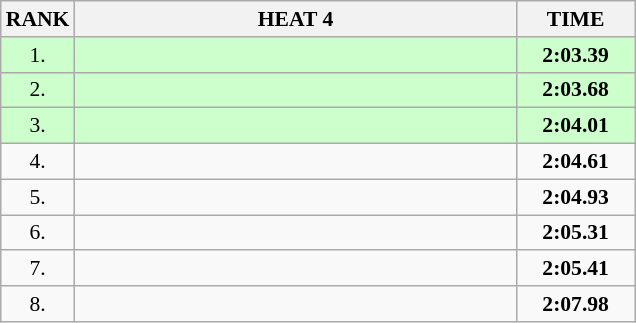<table class="wikitable" style="border-collapse: collapse; font-size: 90%;">
<tr>
<th>RANK</th>
<th style="width: 20em">HEAT 4</th>
<th style="width: 5em">TIME</th>
</tr>
<tr style="background:#ccffcc;">
<td align="center">1.</td>
<td></td>
<td align="center"><strong>2:03.39</strong></td>
</tr>
<tr style="background:#ccffcc;">
<td align="center">2.</td>
<td></td>
<td align="center"><strong>2:03.68</strong></td>
</tr>
<tr style="background:#ccffcc;">
<td align="center">3.</td>
<td></td>
<td align="center"><strong>2:04.01</strong></td>
</tr>
<tr>
<td align="center">4.</td>
<td></td>
<td align="center"><strong>2:04.61</strong></td>
</tr>
<tr>
<td align="center">5.</td>
<td></td>
<td align="center"><strong>2:04.93</strong></td>
</tr>
<tr>
<td align="center">6.</td>
<td></td>
<td align="center"><strong>2:05.31</strong></td>
</tr>
<tr>
<td align="center">7.</td>
<td></td>
<td align="center"><strong>2:05.41</strong></td>
</tr>
<tr>
<td align="center">8.</td>
<td></td>
<td align="center"><strong>2:07.98</strong></td>
</tr>
</table>
